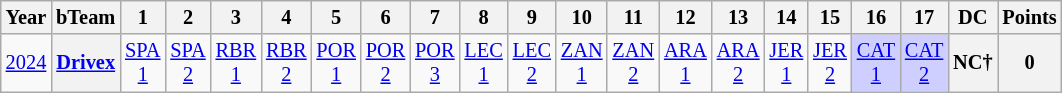<table class="wikitable" style="text-align:center; font-size:85%;">
<tr>
<th>Year</th>
<th>bTeam</th>
<th>1</th>
<th>2</th>
<th>3</th>
<th>4</th>
<th>5</th>
<th>6</th>
<th>7</th>
<th>8</th>
<th>9</th>
<th>10</th>
<th>11</th>
<th>12</th>
<th>13</th>
<th>14</th>
<th>15</th>
<th>16</th>
<th>17</th>
<th>DC</th>
<th>Points</th>
</tr>
<tr>
<td><a href='#'>2024</a></td>
<th nowrap><a href='#'>Drivex</a></th>
<td><a href='#'>SPA<br>1</a></td>
<td><a href='#'>SPA<br>2</a></td>
<td><a href='#'>RBR<br>1</a></td>
<td><a href='#'>RBR<br>2</a></td>
<td><a href='#'>POR<br>1</a></td>
<td><a href='#'>POR<br>2</a></td>
<td><a href='#'>POR<br>3</a></td>
<td><a href='#'>LEC<br>1</a></td>
<td><a href='#'>LEC<br>2</a></td>
<td><a href='#'>ZAN<br>1</a></td>
<td><a href='#'>ZAN<br>2</a></td>
<td><a href='#'>ARA<br>1</a></td>
<td><a href='#'>ARA<br>2</a></td>
<td><a href='#'>JER<br>1</a></td>
<td><a href='#'>JER<br>2</a></td>
<td style="background:#CFCFFF;"><a href='#'>CAT<br>1</a><br></td>
<td style="background:#CFCFFF;"><a href='#'>CAT<br>2</a><br></td>
<th>NC†</th>
<th>0</th>
</tr>
</table>
